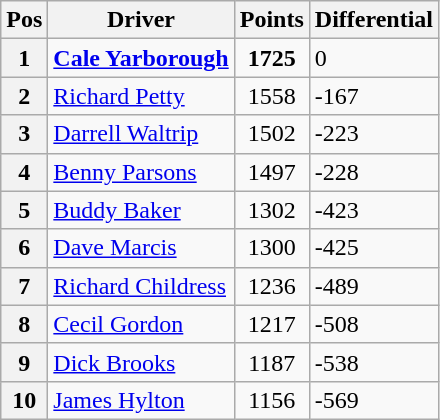<table class="wikitable">
<tr>
<th>Pos</th>
<th>Driver</th>
<th>Points</th>
<th>Differential</th>
</tr>
<tr>
<th>1 </th>
<td><strong><a href='#'>Cale Yarborough</a></strong></td>
<td style="text-align:center;"><strong>1725</strong></td>
<td>0</td>
</tr>
<tr>
<th>2 </th>
<td><a href='#'>Richard Petty</a></td>
<td style="text-align:center;">1558</td>
<td>-167</td>
</tr>
<tr>
<th>3 </th>
<td><a href='#'>Darrell Waltrip</a></td>
<td style="text-align:center;">1502</td>
<td>-223</td>
</tr>
<tr>
<th>4 </th>
<td><a href='#'>Benny Parsons</a></td>
<td style="text-align:center;">1497</td>
<td>-228</td>
</tr>
<tr>
<th>5 </th>
<td><a href='#'>Buddy Baker</a></td>
<td style="text-align:center;">1302</td>
<td>-423</td>
</tr>
<tr>
<th>6 </th>
<td><a href='#'>Dave Marcis</a></td>
<td style="text-align:center;">1300</td>
<td>-425</td>
</tr>
<tr>
<th>7 </th>
<td><a href='#'>Richard Childress</a></td>
<td style="text-align:center;">1236</td>
<td>-489</td>
</tr>
<tr>
<th>8 </th>
<td><a href='#'>Cecil Gordon</a></td>
<td style="text-align:center;">1217</td>
<td>-508</td>
</tr>
<tr>
<th>9 </th>
<td><a href='#'>Dick Brooks</a></td>
<td style="text-align:center;">1187</td>
<td>-538</td>
</tr>
<tr>
<th>10 </th>
<td><a href='#'>James Hylton</a></td>
<td style="text-align:center;">1156</td>
<td>-569</td>
</tr>
</table>
